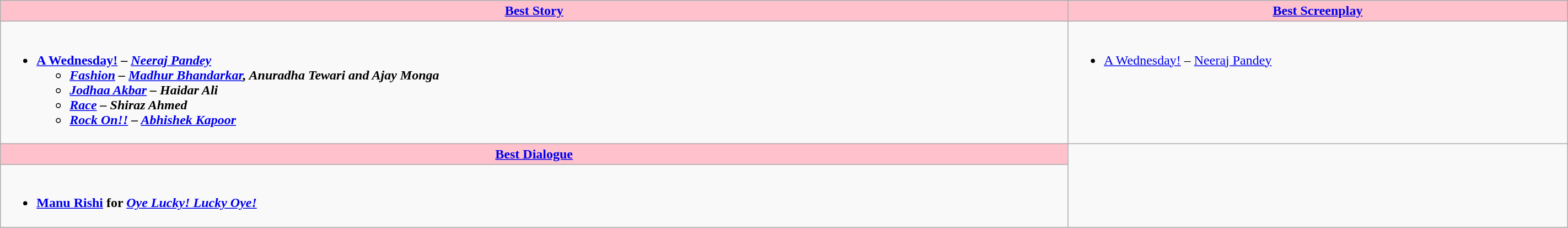<table class=wikitable style="width:150%">
<tr>
<th style="background:#FFC1CC;" ! style="width=50%"><a href='#'>Best Story</a></th>
<th style="background:#FFC1CC;" ! style="width=50%"><a href='#'>Best Screenplay</a></th>
</tr>
<tr>
<td valign="top"><br><ul><li><strong><a href='#'>A Wednesday!</a> – <em><a href='#'>Neeraj Pandey</a><strong><em><ul><li></em><a href='#'>Fashion</a><em> – <a href='#'>Madhur Bhandarkar</a>, Anuradha Tewari and Ajay Monga</li><li></em><a href='#'>Jodhaa Akbar</a><em> – Haidar Ali</li><li></em><a href='#'>Race</a><em> – Shiraz Ahmed</li><li></em><a href='#'>Rock On!!</a><em> – <a href='#'>Abhishek Kapoor</a></li></ul></li></ul></td>
<td valign="top"><br><ul><li></strong><a href='#'>A Wednesday!</a> – </em><a href='#'>Neeraj Pandey</a></em></strong></li></ul></td>
</tr>
<tr>
<th style="background:#FFC1CC;" ! style="width=50%"><a href='#'>Best Dialogue</a></th>
</tr>
<tr>
<td valign="top"><br><ul><li><strong><a href='#'>Manu Rishi</a> for <em><a href='#'>Oye Lucky! Lucky Oye!</a><strong><em></li></ul></td>
</tr>
</table>
